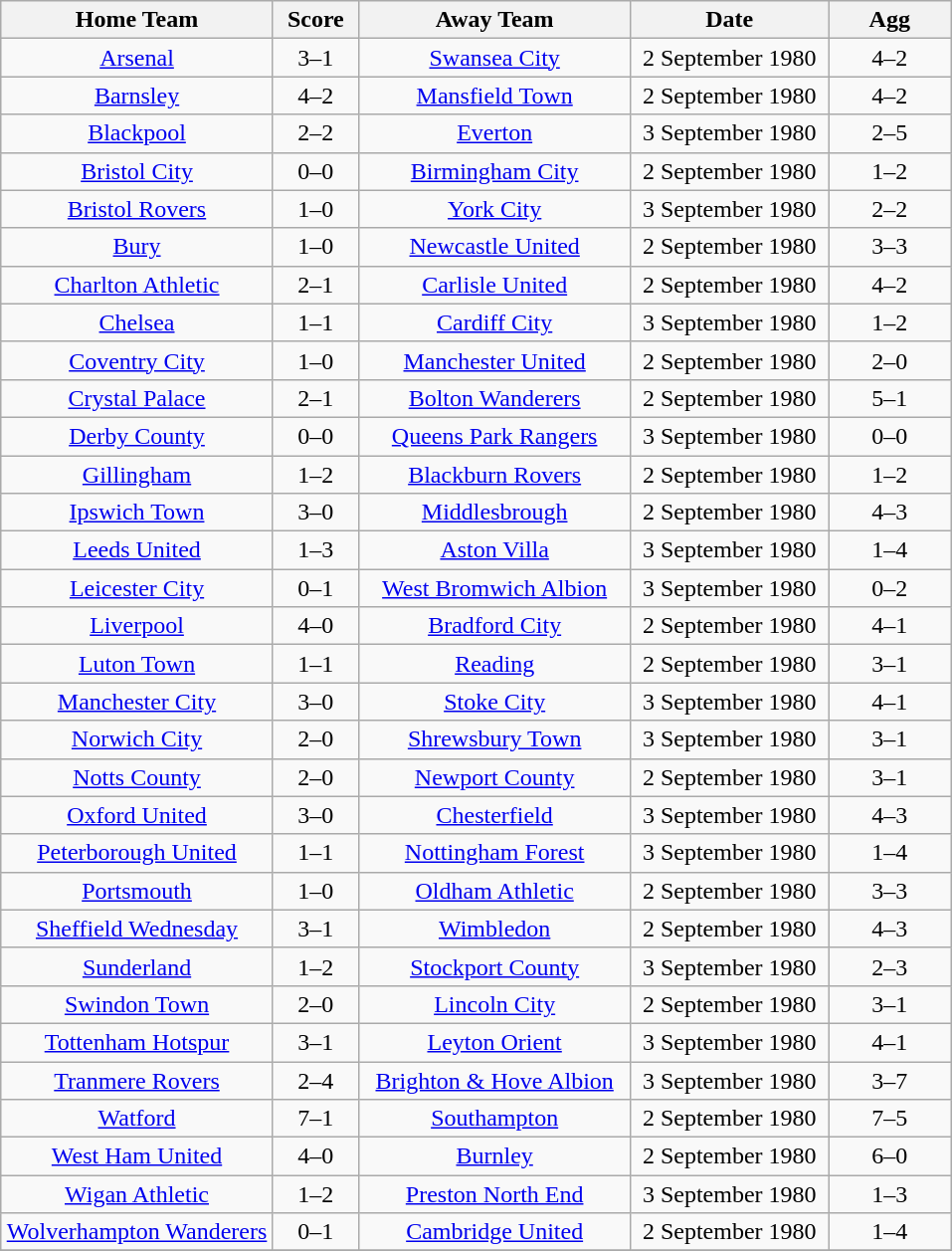<table class="wikitable" style="text-align:center;">
<tr>
<th width=175>Home Team</th>
<th width=50>Score</th>
<th width=175>Away Team</th>
<th width=125>Date</th>
<th width= 75>Agg</th>
</tr>
<tr>
<td><a href='#'>Arsenal</a></td>
<td>3–1</td>
<td><a href='#'>Swansea City</a></td>
<td>2 September 1980</td>
<td>4–2</td>
</tr>
<tr>
<td><a href='#'>Barnsley</a></td>
<td>4–2</td>
<td><a href='#'>Mansfield Town</a></td>
<td>2 September 1980</td>
<td>4–2</td>
</tr>
<tr>
<td><a href='#'>Blackpool</a></td>
<td>2–2</td>
<td><a href='#'>Everton</a></td>
<td>3 September 1980</td>
<td>2–5</td>
</tr>
<tr>
<td><a href='#'>Bristol City</a></td>
<td>0–0</td>
<td><a href='#'>Birmingham City</a></td>
<td>2 September 1980</td>
<td>1–2</td>
</tr>
<tr>
<td><a href='#'>Bristol Rovers</a></td>
<td>1–0</td>
<td><a href='#'>York City</a></td>
<td>3 September 1980</td>
<td>2–2</td>
</tr>
<tr>
<td><a href='#'>Bury</a></td>
<td>1–0</td>
<td><a href='#'>Newcastle United</a></td>
<td>2 September 1980</td>
<td>3–3</td>
</tr>
<tr>
<td><a href='#'>Charlton Athletic</a></td>
<td>2–1</td>
<td><a href='#'>Carlisle United</a></td>
<td>2 September 1980</td>
<td>4–2</td>
</tr>
<tr>
<td><a href='#'>Chelsea</a></td>
<td>1–1</td>
<td><a href='#'>Cardiff City</a></td>
<td>3 September 1980</td>
<td>1–2</td>
</tr>
<tr>
<td><a href='#'>Coventry City</a></td>
<td>1–0</td>
<td><a href='#'>Manchester United</a></td>
<td>2 September 1980</td>
<td>2–0</td>
</tr>
<tr>
<td><a href='#'>Crystal Palace</a></td>
<td>2–1</td>
<td><a href='#'>Bolton Wanderers</a></td>
<td>2 September 1980</td>
<td>5–1</td>
</tr>
<tr>
<td><a href='#'>Derby County</a></td>
<td>0–0</td>
<td><a href='#'>Queens Park Rangers</a></td>
<td>3 September 1980</td>
<td>0–0</td>
</tr>
<tr>
<td><a href='#'>Gillingham</a></td>
<td>1–2</td>
<td><a href='#'>Blackburn Rovers</a></td>
<td>2 September 1980</td>
<td>1–2</td>
</tr>
<tr>
<td><a href='#'>Ipswich Town</a></td>
<td>3–0</td>
<td><a href='#'>Middlesbrough</a></td>
<td>2 September 1980</td>
<td>4–3</td>
</tr>
<tr>
<td><a href='#'>Leeds United</a></td>
<td>1–3</td>
<td><a href='#'>Aston Villa</a></td>
<td>3 September 1980</td>
<td>1–4</td>
</tr>
<tr>
<td><a href='#'>Leicester City</a></td>
<td>0–1</td>
<td><a href='#'>West Bromwich Albion</a></td>
<td>3 September 1980</td>
<td>0–2</td>
</tr>
<tr>
<td><a href='#'>Liverpool</a></td>
<td>4–0</td>
<td><a href='#'>Bradford City</a></td>
<td>2 September 1980</td>
<td>4–1</td>
</tr>
<tr>
<td><a href='#'>Luton Town</a></td>
<td>1–1</td>
<td><a href='#'>Reading</a></td>
<td>2 September 1980</td>
<td>3–1</td>
</tr>
<tr>
<td><a href='#'>Manchester City</a></td>
<td>3–0</td>
<td><a href='#'>Stoke City</a></td>
<td>3 September 1980</td>
<td>4–1</td>
</tr>
<tr>
<td><a href='#'>Norwich City</a></td>
<td>2–0</td>
<td><a href='#'>Shrewsbury Town</a></td>
<td>3 September 1980</td>
<td>3–1</td>
</tr>
<tr>
<td><a href='#'>Notts County</a></td>
<td>2–0</td>
<td><a href='#'>Newport County</a></td>
<td>2 September 1980</td>
<td>3–1</td>
</tr>
<tr>
<td><a href='#'>Oxford United</a></td>
<td>3–0</td>
<td><a href='#'>Chesterfield</a></td>
<td>3 September 1980</td>
<td>4–3</td>
</tr>
<tr>
<td><a href='#'>Peterborough United</a></td>
<td>1–1</td>
<td><a href='#'>Nottingham Forest</a></td>
<td>3 September 1980</td>
<td>1–4</td>
</tr>
<tr>
<td><a href='#'>Portsmouth</a></td>
<td>1–0</td>
<td><a href='#'>Oldham Athletic</a></td>
<td>2 September 1980</td>
<td>3–3</td>
</tr>
<tr>
<td><a href='#'>Sheffield Wednesday</a></td>
<td>3–1</td>
<td><a href='#'>Wimbledon</a></td>
<td>2 September 1980</td>
<td>4–3</td>
</tr>
<tr>
<td><a href='#'>Sunderland</a></td>
<td>1–2</td>
<td><a href='#'>Stockport County</a></td>
<td>3 September 1980</td>
<td>2–3</td>
</tr>
<tr>
<td><a href='#'>Swindon Town</a></td>
<td>2–0</td>
<td><a href='#'>Lincoln City</a></td>
<td>2 September 1980</td>
<td>3–1</td>
</tr>
<tr>
<td><a href='#'>Tottenham Hotspur</a></td>
<td>3–1</td>
<td><a href='#'>Leyton Orient</a></td>
<td>3 September 1980</td>
<td>4–1</td>
</tr>
<tr>
<td><a href='#'>Tranmere Rovers</a></td>
<td>2–4</td>
<td><a href='#'>Brighton & Hove Albion</a></td>
<td>3 September 1980</td>
<td>3–7</td>
</tr>
<tr>
<td><a href='#'>Watford</a></td>
<td>7–1</td>
<td><a href='#'>Southampton</a></td>
<td>2 September 1980</td>
<td>7–5</td>
</tr>
<tr>
<td><a href='#'>West Ham United</a></td>
<td>4–0</td>
<td><a href='#'>Burnley</a></td>
<td>2 September 1980</td>
<td>6–0</td>
</tr>
<tr>
<td><a href='#'>Wigan Athletic</a></td>
<td>1–2</td>
<td><a href='#'>Preston North End</a></td>
<td>3 September 1980</td>
<td>1–3</td>
</tr>
<tr>
<td><a href='#'>Wolverhampton Wanderers</a></td>
<td>0–1</td>
<td><a href='#'>Cambridge United</a></td>
<td>2 September 1980</td>
<td>1–4</td>
</tr>
<tr>
</tr>
</table>
